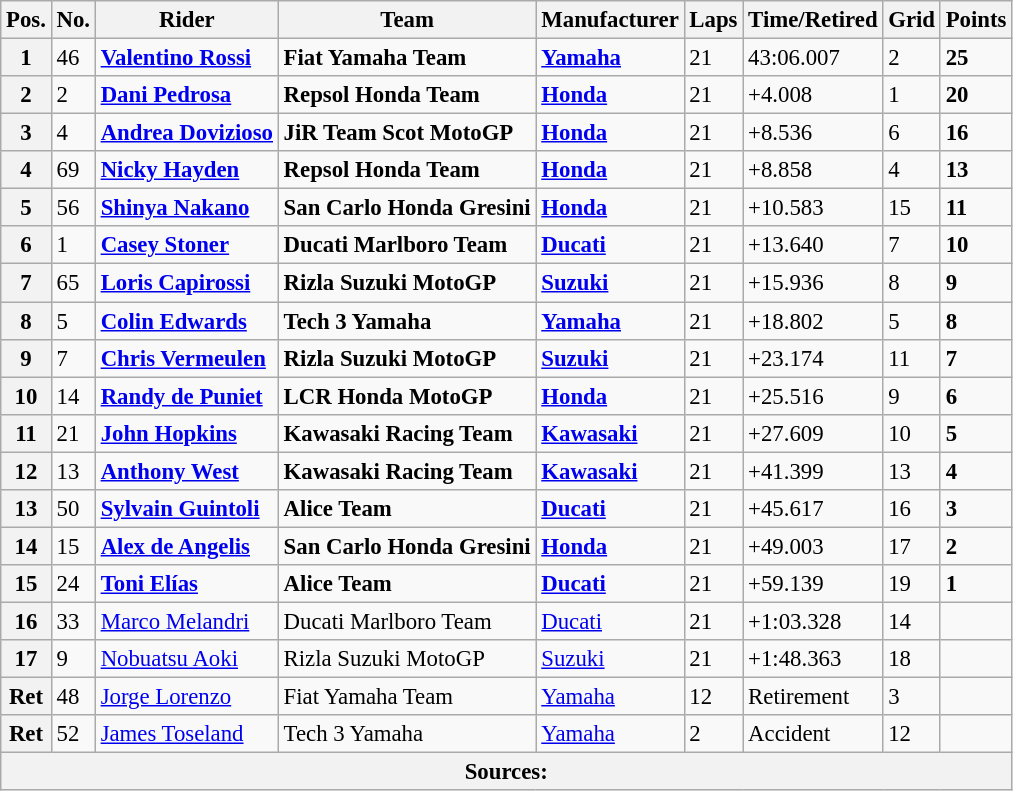<table class="wikitable" style="font-size: 95%;">
<tr>
<th>Pos.</th>
<th>No.</th>
<th>Rider</th>
<th>Team</th>
<th>Manufacturer</th>
<th>Laps</th>
<th>Time/Retired</th>
<th>Grid</th>
<th>Points</th>
</tr>
<tr>
<th>1</th>
<td>46</td>
<td> <strong><a href='#'>Valentino Rossi</a></strong></td>
<td><strong>Fiat Yamaha Team</strong></td>
<td><strong><a href='#'>Yamaha</a></strong></td>
<td>21</td>
<td>43:06.007</td>
<td>2</td>
<td><strong>25</strong></td>
</tr>
<tr>
<th>2</th>
<td>2</td>
<td> <strong><a href='#'>Dani Pedrosa</a></strong></td>
<td><strong>Repsol Honda Team</strong></td>
<td><strong><a href='#'>Honda</a></strong></td>
<td>21</td>
<td>+4.008</td>
<td>1</td>
<td><strong>20</strong></td>
</tr>
<tr>
<th>3</th>
<td>4</td>
<td> <strong><a href='#'>Andrea Dovizioso</a></strong></td>
<td><strong>JiR Team Scot MotoGP</strong></td>
<td><strong><a href='#'>Honda</a></strong></td>
<td>21</td>
<td>+8.536</td>
<td>6</td>
<td><strong>16</strong></td>
</tr>
<tr>
<th>4</th>
<td>69</td>
<td> <strong><a href='#'>Nicky Hayden</a></strong></td>
<td><strong>Repsol Honda Team</strong></td>
<td><strong><a href='#'>Honda</a></strong></td>
<td>21</td>
<td>+8.858</td>
<td>4</td>
<td><strong>13</strong></td>
</tr>
<tr>
<th>5</th>
<td>56</td>
<td> <strong><a href='#'>Shinya Nakano</a></strong></td>
<td><strong>San Carlo Honda Gresini</strong></td>
<td><strong><a href='#'>Honda</a></strong></td>
<td>21</td>
<td>+10.583</td>
<td>15</td>
<td><strong>11</strong></td>
</tr>
<tr>
<th>6</th>
<td>1</td>
<td> <strong><a href='#'>Casey Stoner</a></strong></td>
<td><strong>Ducati Marlboro Team</strong></td>
<td><strong><a href='#'>Ducati</a></strong></td>
<td>21</td>
<td>+13.640</td>
<td>7</td>
<td><strong>10</strong></td>
</tr>
<tr>
<th>7</th>
<td>65</td>
<td> <strong><a href='#'>Loris Capirossi</a></strong></td>
<td><strong>Rizla Suzuki MotoGP</strong></td>
<td><strong><a href='#'>Suzuki</a></strong></td>
<td>21</td>
<td>+15.936</td>
<td>8</td>
<td><strong>9</strong></td>
</tr>
<tr>
<th>8</th>
<td>5</td>
<td> <strong><a href='#'>Colin Edwards</a></strong></td>
<td><strong>Tech 3 Yamaha</strong></td>
<td><strong><a href='#'>Yamaha</a></strong></td>
<td>21</td>
<td>+18.802</td>
<td>5</td>
<td><strong>8</strong></td>
</tr>
<tr>
<th>9</th>
<td>7</td>
<td> <strong><a href='#'>Chris Vermeulen</a></strong></td>
<td><strong>Rizla Suzuki MotoGP</strong></td>
<td><strong><a href='#'>Suzuki</a></strong></td>
<td>21</td>
<td>+23.174</td>
<td>11</td>
<td><strong>7</strong></td>
</tr>
<tr>
<th>10</th>
<td>14</td>
<td> <strong><a href='#'>Randy de Puniet</a></strong></td>
<td><strong>LCR Honda MotoGP</strong></td>
<td><strong><a href='#'>Honda</a></strong></td>
<td>21</td>
<td>+25.516</td>
<td>9</td>
<td><strong>6</strong></td>
</tr>
<tr>
<th>11</th>
<td>21</td>
<td> <strong><a href='#'>John Hopkins</a></strong></td>
<td><strong>Kawasaki Racing Team</strong></td>
<td><strong><a href='#'>Kawasaki</a></strong></td>
<td>21</td>
<td>+27.609</td>
<td>10</td>
<td><strong>5</strong></td>
</tr>
<tr>
<th>12</th>
<td>13</td>
<td> <strong><a href='#'>Anthony West</a></strong></td>
<td><strong>Kawasaki Racing Team</strong></td>
<td><strong><a href='#'>Kawasaki</a></strong></td>
<td>21</td>
<td>+41.399</td>
<td>13</td>
<td><strong>4</strong></td>
</tr>
<tr>
<th>13</th>
<td>50</td>
<td> <strong><a href='#'>Sylvain Guintoli</a></strong></td>
<td><strong>Alice Team</strong></td>
<td><strong><a href='#'>Ducati</a></strong></td>
<td>21</td>
<td>+45.617</td>
<td>16</td>
<td><strong>3</strong></td>
</tr>
<tr>
<th>14</th>
<td>15</td>
<td> <strong><a href='#'>Alex de Angelis</a></strong></td>
<td><strong>San Carlo Honda Gresini</strong></td>
<td><strong><a href='#'>Honda</a></strong></td>
<td>21</td>
<td>+49.003</td>
<td>17</td>
<td><strong>2</strong></td>
</tr>
<tr>
<th>15</th>
<td>24</td>
<td> <strong><a href='#'>Toni Elías</a></strong></td>
<td><strong>Alice Team</strong></td>
<td><strong><a href='#'>Ducati</a></strong></td>
<td>21</td>
<td>+59.139</td>
<td>19</td>
<td><strong>1</strong></td>
</tr>
<tr>
<th>16</th>
<td>33</td>
<td> <a href='#'>Marco Melandri</a></td>
<td>Ducati Marlboro Team</td>
<td><a href='#'>Ducati</a></td>
<td>21</td>
<td>+1:03.328</td>
<td>14</td>
<td></td>
</tr>
<tr>
<th>17</th>
<td>9</td>
<td> <a href='#'>Nobuatsu Aoki</a></td>
<td>Rizla Suzuki MotoGP</td>
<td><a href='#'>Suzuki</a></td>
<td>21</td>
<td>+1:48.363</td>
<td>18</td>
<td></td>
</tr>
<tr>
<th>Ret</th>
<td>48</td>
<td> <a href='#'>Jorge Lorenzo</a></td>
<td>Fiat Yamaha Team</td>
<td><a href='#'>Yamaha</a></td>
<td>12</td>
<td>Retirement</td>
<td>3</td>
<td></td>
</tr>
<tr>
<th>Ret</th>
<td>52</td>
<td> <a href='#'>James Toseland</a></td>
<td>Tech 3 Yamaha</td>
<td><a href='#'>Yamaha</a></td>
<td>2</td>
<td>Accident</td>
<td>12</td>
<td></td>
</tr>
<tr>
<th colspan=9>Sources: </th>
</tr>
</table>
